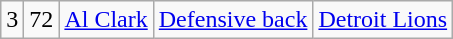<table class="wikitable" style="text-align:center">
<tr>
<td>3</td>
<td>72</td>
<td><a href='#'>Al Clark</a></td>
<td><a href='#'>Defensive back</a></td>
<td><a href='#'>Detroit Lions</a></td>
</tr>
</table>
